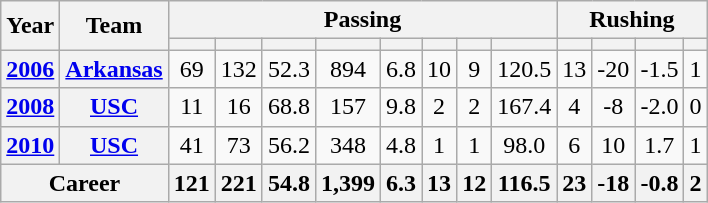<table class="wikitable" style="text-align:center;">
<tr>
<th rowspan="2">Year</th>
<th rowspan="2">Team</th>
<th colspan="8">Passing</th>
<th colspan="4">Rushing</th>
</tr>
<tr>
<th></th>
<th></th>
<th></th>
<th></th>
<th></th>
<th></th>
<th></th>
<th></th>
<th></th>
<th></th>
<th></th>
<th></th>
</tr>
<tr>
<th><a href='#'>2006</a></th>
<th><a href='#'>Arkansas</a></th>
<td>69</td>
<td>132</td>
<td>52.3</td>
<td>894</td>
<td>6.8</td>
<td>10</td>
<td>9</td>
<td>120.5</td>
<td>13</td>
<td>-20</td>
<td>-1.5</td>
<td>1</td>
</tr>
<tr>
<th><a href='#'>2008</a></th>
<th><a href='#'>USC</a></th>
<td>11</td>
<td>16</td>
<td>68.8</td>
<td>157</td>
<td>9.8</td>
<td>2</td>
<td>2</td>
<td>167.4</td>
<td>4</td>
<td>-8</td>
<td>-2.0</td>
<td>0</td>
</tr>
<tr>
<th><a href='#'>2010</a></th>
<th><a href='#'>USC</a></th>
<td>41</td>
<td>73</td>
<td>56.2</td>
<td>348</td>
<td>4.8</td>
<td>1</td>
<td>1</td>
<td>98.0</td>
<td>6</td>
<td>10</td>
<td>1.7</td>
<td>1</td>
</tr>
<tr>
<th colspan="2">Career</th>
<th>121</th>
<th>221</th>
<th>54.8</th>
<th>1,399</th>
<th>6.3</th>
<th>13</th>
<th>12</th>
<th>116.5</th>
<th>23</th>
<th>-18</th>
<th>-0.8</th>
<th>2</th>
</tr>
</table>
